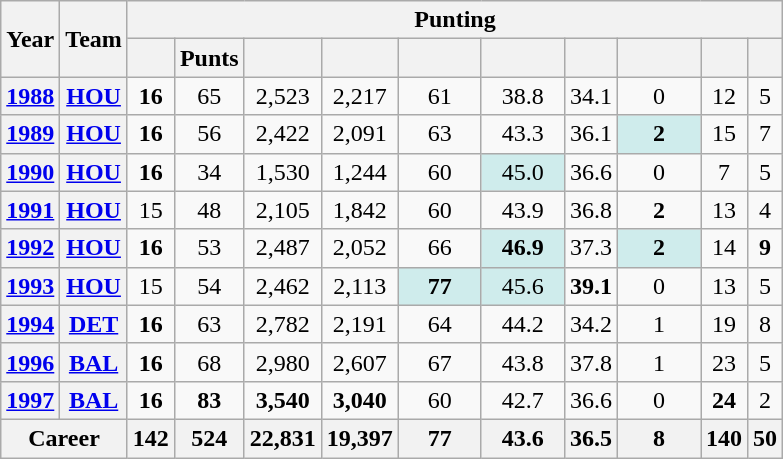<table class=wikitable style="text-align:center;">
<tr>
<th rowspan="2">Year</th>
<th rowspan="2">Team</th>
<th colspan="10">Punting</th>
</tr>
<tr>
<th></th>
<th>Punts</th>
<th></th>
<th></th>
<th></th>
<th></th>
<th></th>
<th></th>
<th></th>
<th></th>
</tr>
<tr>
<th><a href='#'>1988</a></th>
<th><a href='#'>HOU</a></th>
<td><strong>16</strong></td>
<td>65</td>
<td>2,523</td>
<td>2,217</td>
<td>61</td>
<td>38.8</td>
<td>34.1</td>
<td>0</td>
<td>12</td>
<td>5</td>
</tr>
<tr>
<th><a href='#'>1989</a></th>
<th><a href='#'>HOU</a></th>
<td><strong>16</strong></td>
<td>56</td>
<td>2,422</td>
<td>2,091</td>
<td>63</td>
<td>43.3</td>
<td>36.1</td>
<td style="background:#cfecec; width:3em;"><strong>2</strong></td>
<td>15</td>
<td>7</td>
</tr>
<tr>
<th><a href='#'>1990</a></th>
<th><a href='#'>HOU</a></th>
<td><strong>16</strong></td>
<td>34</td>
<td>1,530</td>
<td>1,244</td>
<td>60</td>
<td style="background:#cfecec; width:3em;">45.0</td>
<td>36.6</td>
<td>0</td>
<td>7</td>
<td>5</td>
</tr>
<tr>
<th><a href='#'>1991</a></th>
<th><a href='#'>HOU</a></th>
<td>15</td>
<td>48</td>
<td>2,105</td>
<td>1,842</td>
<td>60</td>
<td>43.9</td>
<td>36.8</td>
<td><strong>2</strong></td>
<td>13</td>
<td>4</td>
</tr>
<tr>
<th><a href='#'>1992</a></th>
<th><a href='#'>HOU</a></th>
<td><strong>16</strong></td>
<td>53</td>
<td>2,487</td>
<td>2,052</td>
<td>66</td>
<td style="background:#cfecec; width:3em;"><strong>46.9</strong></td>
<td>37.3</td>
<td style="background:#cfecec; width:3em;"><strong>2</strong></td>
<td>14</td>
<td><strong>9</strong></td>
</tr>
<tr>
<th><a href='#'>1993</a></th>
<th><a href='#'>HOU</a></th>
<td>15</td>
<td>54</td>
<td>2,462</td>
<td>2,113</td>
<td style="background:#cfecec; width:3em;"><strong>77</strong></td>
<td style="background:#cfecec; width:3em;">45.6</td>
<td><strong>39.1</strong></td>
<td>0</td>
<td>13</td>
<td>5</td>
</tr>
<tr>
<th><a href='#'>1994</a></th>
<th><a href='#'>DET</a></th>
<td><strong>16</strong></td>
<td>63</td>
<td>2,782</td>
<td>2,191</td>
<td>64</td>
<td>44.2</td>
<td>34.2</td>
<td>1</td>
<td>19</td>
<td>8</td>
</tr>
<tr>
<th><a href='#'>1996</a></th>
<th><a href='#'>BAL</a></th>
<td><strong>16</strong></td>
<td>68</td>
<td>2,980</td>
<td>2,607</td>
<td>67</td>
<td>43.8</td>
<td>37.8</td>
<td>1</td>
<td>23</td>
<td>5</td>
</tr>
<tr>
<th><a href='#'>1997</a></th>
<th><a href='#'>BAL</a></th>
<td><strong>16</strong></td>
<td><strong>83</strong></td>
<td><strong>3,540</strong></td>
<td><strong>3,040</strong></td>
<td>60</td>
<td>42.7</td>
<td>36.6</td>
<td>0</td>
<td><strong>24</strong></td>
<td>2</td>
</tr>
<tr>
<th colspan="2">Career</th>
<th>142</th>
<th>524</th>
<th>22,831</th>
<th>19,397</th>
<th>77</th>
<th>43.6</th>
<th>36.5</th>
<th>8</th>
<th>140</th>
<th>50</th>
</tr>
</table>
